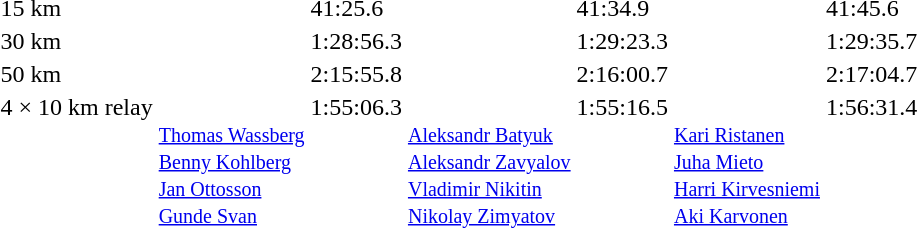<table>
<tr valign="top">
<td>15 km<br></td>
<td></td>
<td>41:25.6</td>
<td></td>
<td>41:34.9</td>
<td></td>
<td>41:45.6</td>
</tr>
<tr valign="top">
<td>30 km<br></td>
<td></td>
<td>1:28:56.3</td>
<td></td>
<td>1:29:23.3</td>
<td></td>
<td>1:29:35.7</td>
</tr>
<tr valign="top">
<td>50 km<br></td>
<td></td>
<td>2:15:55.8</td>
<td></td>
<td>2:16:00.7</td>
<td></td>
<td>2:17:04.7</td>
</tr>
<tr valign="top">
<td>4 × 10 km relay<br></td>
<td><br><small><a href='#'>Thomas Wassberg</a><br><a href='#'>Benny Kohlberg</a><br><a href='#'>Jan Ottosson</a><br><a href='#'>Gunde Svan</a></small></td>
<td>1:55:06.3</td>
<td><br><small><a href='#'>Aleksandr Batyuk</a><br><a href='#'>Aleksandr Zavyalov</a><br><a href='#'>Vladimir Nikitin</a><br><a href='#'>Nikolay Zimyatov</a></small></td>
<td>1:55:16.5</td>
<td><br><small><a href='#'>Kari Ristanen</a><br><a href='#'>Juha Mieto</a><br><a href='#'>Harri Kirvesniemi</a><br><a href='#'>Aki Karvonen</a></small></td>
<td>1:56:31.4</td>
</tr>
</table>
